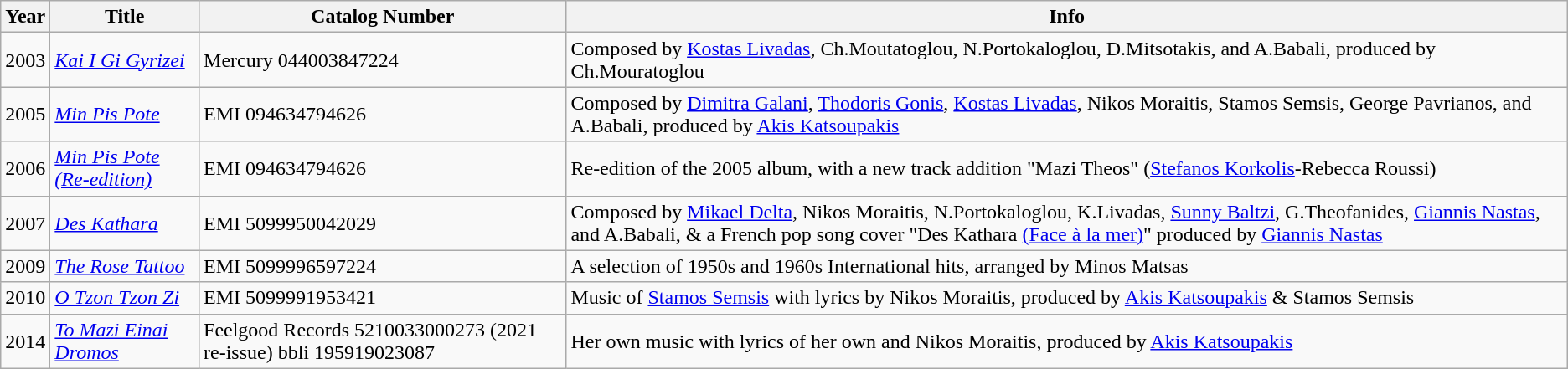<table class="wikitable">
<tr>
<th>Year</th>
<th>Title</th>
<th>Catalog Number</th>
<th>Info</th>
</tr>
<tr>
<td>2003</td>
<td><em><a href='#'>Kai I Gi Gyrizei</a></em></td>
<td>Mercury 044003847224</td>
<td>Composed by <a href='#'>Kostas Livadas</a>, Ch.Moutatoglou, N.Portokaloglou, D.Mitsotakis, and A.Babali, produced by Ch.Mouratoglou</td>
</tr>
<tr>
<td>2005</td>
<td><em><a href='#'>Min Pis Pote</a></em></td>
<td>ΕΜΙ 094634794626</td>
<td>Composed by <a href='#'>Dimitra Galani</a>, <a href='#'>Thodoris Gonis</a>, <a href='#'>Kostas Livadas</a>, Nikos Moraitis, Stamos Semsis, George Pavrianos, and A.Babali, produced by <a href='#'>Akis Katsoupakis</a></td>
</tr>
<tr>
<td>2006</td>
<td><em><a href='#'>Min Pis Pote (Re-edition)</a></em></td>
<td>ΕΜΙ 094634794626</td>
<td>Re-edition of the 2005 album, with a new track addition "Mazi Theos" (<a href='#'>Stefanos Korkolis</a>-Rebecca Roussi)</td>
</tr>
<tr>
<td>2007</td>
<td><em><a href='#'>Des Kathara</a></em></td>
<td>ΕΜΙ 5099950042029</td>
<td>Composed by <a href='#'>Mikael Delta</a>, Nikos Moraitis, N.Portokaloglou, K.Livadas, <a href='#'>Sunny Baltzi</a>, G.Theofanides, <a href='#'>Giannis Nastas</a>, and A.Babali, & a French pop song cover "Des Kathara <a href='#'>(Face à la mer)</a>" produced by <a href='#'>Giannis Nastas</a></td>
</tr>
<tr>
<td>2009</td>
<td><em><a href='#'>The Rose Tattoo</a></em></td>
<td>ΕΜΙ 5099996597224</td>
<td>A selection of 1950s and 1960s International hits, arranged by Minos Matsas</td>
</tr>
<tr>
<td>2010</td>
<td><em><a href='#'>O Tzon Tzon Zi</a></em></td>
<td>ΕΜΙ 5099991953421</td>
<td>Music of <a href='#'>Stamos Semsis</a> with lyrics by Nikos Moraitis, produced by <a href='#'>Akis Katsoupakis</a> & Stamos Semsis</td>
</tr>
<tr>
<td>2014</td>
<td><em><a href='#'>To Mazi Einai Dromos</a></em></td>
<td>Feelgood Records 5210033000273 (2021 re-issue) bbli 195919023087</td>
<td>Her own music with lyrics of her own and Nikos Moraitis, produced by <a href='#'>Akis Katsoupakis</a></td>
</tr>
</table>
